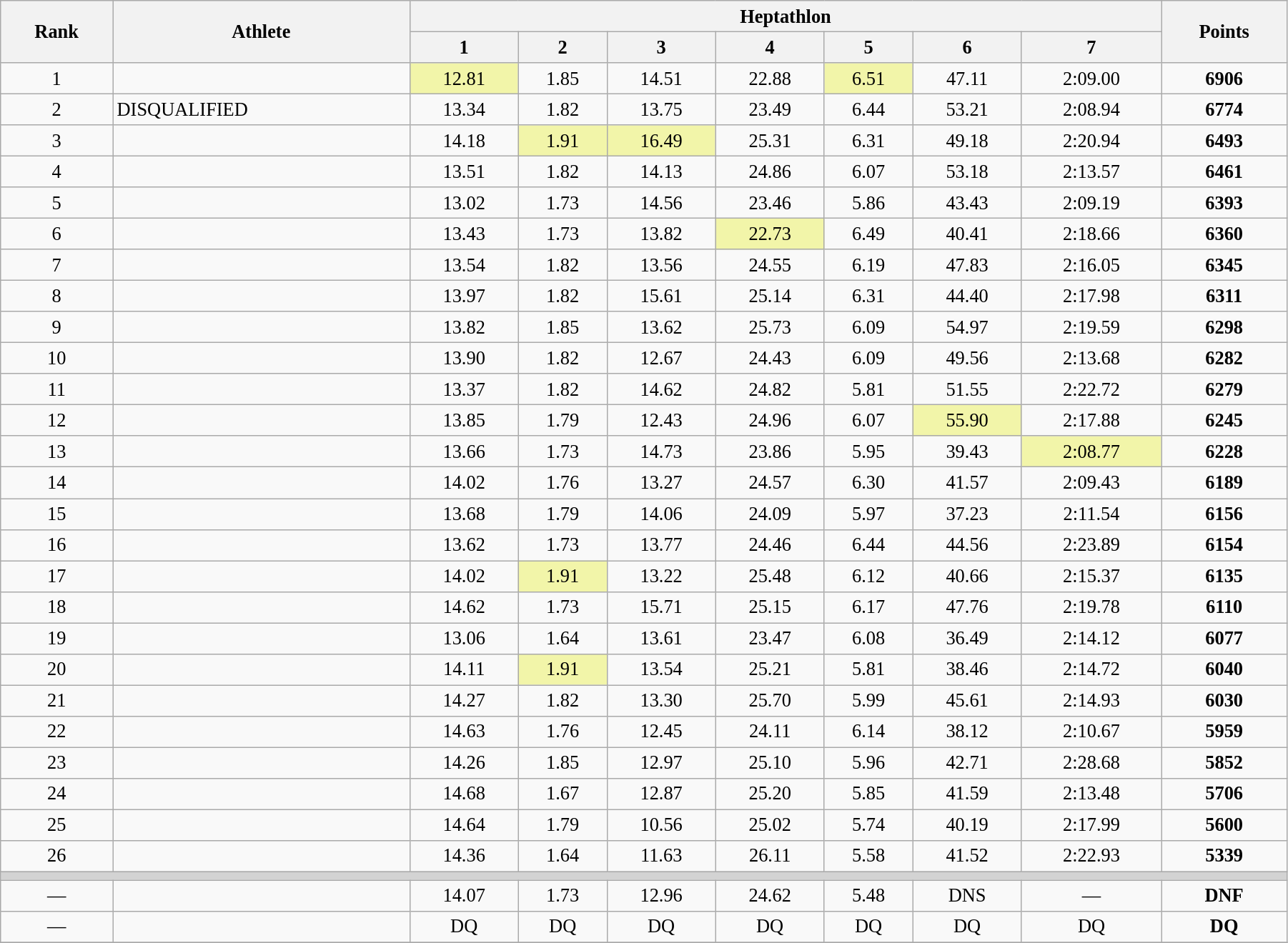<table width="95%" class="wikitable" style=" text-align:center; font-size:110%;">
<tr>
<th rowspan="2">Rank</th>
<th rowspan="2">Athlete</th>
<th colspan="7">Heptathlon</th>
<th rowspan="2">Points</th>
</tr>
<tr>
<th>1</th>
<th>2</th>
<th>3</th>
<th>4</th>
<th>5</th>
<th>6</th>
<th>7</th>
</tr>
<tr>
<td>1</td>
<td align="left"></td>
<td bgcolor="#f2f5a9">12.81</td>
<td>1.85</td>
<td>14.51</td>
<td>22.88</td>
<td bgcolor="#f2f5a9">6.51</td>
<td>47.11</td>
<td>2:09.00</td>
<td><strong>6906</strong></td>
</tr>
<tr>
<td>2</td>
<td align="left"> DISQUALIFIED</td>
<td>13.34</td>
<td>1.82</td>
<td>13.75</td>
<td>23.49</td>
<td>6.44</td>
<td>53.21</td>
<td>2:08.94</td>
<td><strong>6774</strong></td>
</tr>
<tr>
<td>3</td>
<td align="left"></td>
<td>14.18</td>
<td bgcolor="#f2f5a9">1.91</td>
<td bgcolor="#f2f5a9">16.49</td>
<td>25.31</td>
<td>6.31</td>
<td>49.18</td>
<td>2:20.94</td>
<td><strong>6493</strong></td>
</tr>
<tr>
<td>4</td>
<td align="left"></td>
<td>13.51</td>
<td>1.82</td>
<td>14.13</td>
<td>24.86</td>
<td>6.07</td>
<td>53.18</td>
<td>2:13.57</td>
<td><strong>6461</strong></td>
</tr>
<tr>
<td>5</td>
<td align="left"></td>
<td>13.02</td>
<td>1.73</td>
<td>14.56</td>
<td>23.46</td>
<td>5.86</td>
<td>43.43</td>
<td>2:09.19</td>
<td><strong>6393</strong></td>
</tr>
<tr>
<td>6</td>
<td align="left"></td>
<td>13.43</td>
<td>1.73</td>
<td>13.82</td>
<td bgcolor="#f2f5a9">22.73</td>
<td>6.49</td>
<td>40.41</td>
<td>2:18.66</td>
<td><strong>6360</strong></td>
</tr>
<tr>
<td>7</td>
<td align="left"></td>
<td>13.54</td>
<td>1.82</td>
<td>13.56</td>
<td>24.55</td>
<td>6.19</td>
<td>47.83</td>
<td>2:16.05</td>
<td><strong>6345</strong></td>
</tr>
<tr>
<td>8</td>
<td align="left"></td>
<td>13.97</td>
<td>1.82</td>
<td>15.61</td>
<td>25.14</td>
<td>6.31</td>
<td>44.40</td>
<td>2:17.98</td>
<td><strong>6311</strong></td>
</tr>
<tr>
<td>9</td>
<td align="left"></td>
<td>13.82</td>
<td>1.85</td>
<td>13.62</td>
<td>25.73</td>
<td>6.09</td>
<td>54.97</td>
<td>2:19.59</td>
<td><strong>6298</strong></td>
</tr>
<tr>
<td>10</td>
<td align="left"></td>
<td>13.90</td>
<td>1.82</td>
<td>12.67</td>
<td>24.43</td>
<td>6.09</td>
<td>49.56</td>
<td>2:13.68</td>
<td><strong>6282</strong></td>
</tr>
<tr>
<td>11</td>
<td align="left"></td>
<td>13.37</td>
<td>1.82</td>
<td>14.62</td>
<td>24.82</td>
<td>5.81</td>
<td>51.55</td>
<td>2:22.72</td>
<td><strong>6279</strong></td>
</tr>
<tr>
<td>12</td>
<td align="left"></td>
<td>13.85</td>
<td>1.79</td>
<td>12.43</td>
<td>24.96</td>
<td>6.07</td>
<td bgcolor="#f2f5a9">55.90</td>
<td>2:17.88</td>
<td><strong>6245</strong></td>
</tr>
<tr>
<td>13</td>
<td align="left"></td>
<td>13.66</td>
<td>1.73</td>
<td>14.73</td>
<td>23.86</td>
<td>5.95</td>
<td>39.43</td>
<td bgcolor="#f2f5a9">2:08.77</td>
<td><strong>6228</strong></td>
</tr>
<tr>
<td>14</td>
<td align="left"></td>
<td>14.02</td>
<td>1.76</td>
<td>13.27</td>
<td>24.57</td>
<td>6.30</td>
<td>41.57</td>
<td>2:09.43</td>
<td><strong>6189</strong></td>
</tr>
<tr>
<td>15</td>
<td align="left"></td>
<td>13.68</td>
<td>1.79</td>
<td>14.06</td>
<td>24.09</td>
<td>5.97</td>
<td>37.23</td>
<td>2:11.54</td>
<td><strong>6156</strong></td>
</tr>
<tr>
<td>16</td>
<td align="left"></td>
<td>13.62</td>
<td>1.73</td>
<td>13.77</td>
<td>24.46</td>
<td>6.44</td>
<td>44.56</td>
<td>2:23.89</td>
<td><strong>6154</strong></td>
</tr>
<tr>
<td>17</td>
<td align="left"></td>
<td>14.02</td>
<td bgcolor="#f2f5a9">1.91</td>
<td>13.22</td>
<td>25.48</td>
<td>6.12</td>
<td>40.66</td>
<td>2:15.37</td>
<td><strong>6135</strong></td>
</tr>
<tr>
<td>18</td>
<td align="left"></td>
<td>14.62</td>
<td>1.73</td>
<td>15.71</td>
<td>25.15</td>
<td>6.17</td>
<td>47.76</td>
<td>2:19.78</td>
<td><strong>6110</strong></td>
</tr>
<tr>
<td>19</td>
<td align="left"></td>
<td>13.06</td>
<td>1.64</td>
<td>13.61</td>
<td>23.47</td>
<td>6.08</td>
<td>36.49</td>
<td>2:14.12</td>
<td><strong>6077</strong></td>
</tr>
<tr>
<td>20</td>
<td align="left"></td>
<td>14.11</td>
<td bgcolor="#f2f5a9">1.91</td>
<td>13.54</td>
<td>25.21</td>
<td>5.81</td>
<td>38.46</td>
<td>2:14.72</td>
<td><strong>6040</strong></td>
</tr>
<tr>
<td>21</td>
<td align="left"></td>
<td>14.27</td>
<td>1.82</td>
<td>13.30</td>
<td>25.70</td>
<td>5.99</td>
<td>45.61</td>
<td>2:14.93</td>
<td><strong>6030</strong></td>
</tr>
<tr>
<td>22</td>
<td align="left"></td>
<td>14.63</td>
<td>1.76</td>
<td>12.45</td>
<td>24.11</td>
<td>6.14</td>
<td>38.12</td>
<td>2:10.67</td>
<td><strong>5959</strong></td>
</tr>
<tr>
<td>23</td>
<td align="left"></td>
<td>14.26</td>
<td>1.85</td>
<td>12.97</td>
<td>25.10</td>
<td>5.96</td>
<td>42.71</td>
<td>2:28.68</td>
<td><strong>5852</strong></td>
</tr>
<tr>
<td>24</td>
<td align="left"></td>
<td>14.68</td>
<td>1.67</td>
<td>12.87</td>
<td>25.20</td>
<td>5.85</td>
<td>41.59</td>
<td>2:13.48</td>
<td><strong>5706</strong></td>
</tr>
<tr>
<td>25</td>
<td align="left"></td>
<td>14.64</td>
<td>1.79</td>
<td>10.56</td>
<td>25.02</td>
<td>5.74</td>
<td>40.19</td>
<td>2:17.99</td>
<td><strong>5600</strong></td>
</tr>
<tr>
<td>26</td>
<td align="left"></td>
<td>14.36</td>
<td>1.64</td>
<td>11.63</td>
<td>26.11</td>
<td>5.58</td>
<td>41.52</td>
<td>2:22.93</td>
<td><strong>5339</strong></td>
</tr>
<tr>
<td bgcolor="lightgray" colspan="13"></td>
</tr>
<tr>
<td>—</td>
<td align="left"></td>
<td>14.07</td>
<td>1.73</td>
<td>12.96</td>
<td>24.62</td>
<td>5.48</td>
<td>DNS</td>
<td>—</td>
<td><strong>DNF</strong></td>
</tr>
<tr>
<td>—</td>
<td align="left"></td>
<td>DQ</td>
<td>DQ</td>
<td>DQ</td>
<td>DQ</td>
<td>DQ</td>
<td>DQ</td>
<td>DQ</td>
<td><strong>DQ</strong></td>
</tr>
<tr>
</tr>
</table>
